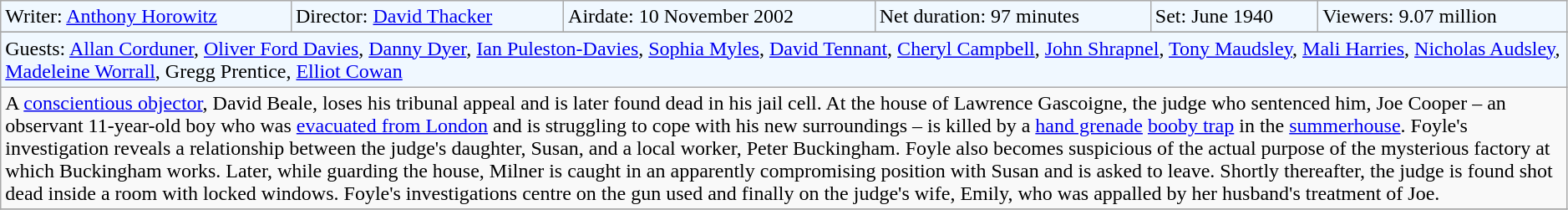<table class="wikitable" width=99%>
<tr style="background-color: #F0F8FF;" |>
<td>Writer: <a href='#'>Anthony Horowitz</a></td>
<td>Director: <a href='#'>David Thacker</a></td>
<td>Airdate: 10 November 2002</td>
<td>Net duration: 97 minutes</td>
<td>Set: June 1940</td>
<td>Viewers: 9.07 million</td>
</tr>
<tr>
</tr>
<tr style="background-color: #F0F8FF;" |>
<td colspan="6">Guests: <a href='#'>Allan Corduner</a>, <a href='#'>Oliver Ford Davies</a>, <a href='#'>Danny Dyer</a>, <a href='#'>Ian Puleston-Davies</a>, <a href='#'>Sophia Myles</a>, <a href='#'>David Tennant</a>, <a href='#'>Cheryl Campbell</a>, <a href='#'>John Shrapnel</a>, <a href='#'>Tony Maudsley</a>, <a href='#'>Mali Harries</a>, <a href='#'>Nicholas Audsley</a>, <a href='#'>Madeleine Worrall</a>, Gregg Prentice, <a href='#'>Elliot Cowan</a></td>
</tr>
<tr>
<td colspan="6">A <a href='#'>conscientious objector</a>, David Beale, loses his tribunal appeal and is later found dead in his jail cell. At the house of Lawrence Gascoigne, the judge who sentenced him, Joe Cooper – an observant 11-year-old boy who was <a href='#'>evacuated from London</a> and is struggling to cope with his new surroundings – is killed by a <a href='#'>hand grenade</a> <a href='#'>booby trap</a> in the <a href='#'>summerhouse</a>. Foyle's investigation reveals a relationship between the judge's daughter, Susan, and a local worker, Peter Buckingham. Foyle also becomes suspicious of the actual purpose of the mysterious factory at which Buckingham works. Later, while guarding the house, Milner is caught in an apparently compromising position with Susan and is asked to leave. Shortly thereafter, the judge is found shot dead inside a room with locked windows. Foyle's investigations centre on the gun used and finally on the judge's wife, Emily, who was appalled by her husband's treatment of Joe.</td>
</tr>
<tr>
</tr>
</table>
